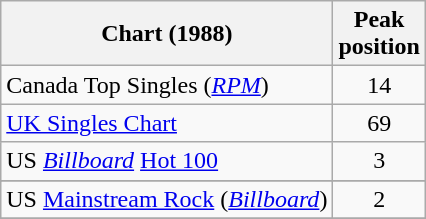<table class="wikitable sortable">
<tr>
<th>Chart (1988)</th>
<th>Peak<br>position</th>
</tr>
<tr>
<td>Canada Top Singles (<em><a href='#'>RPM</a></em>)</td>
<td style="text-align:center;">14</td>
</tr>
<tr>
<td><a href='#'>UK Singles Chart</a></td>
<td align="center">69</td>
</tr>
<tr>
<td>US <em><a href='#'>Billboard</a></em> <a href='#'>Hot 100</a></td>
<td align="center">3</td>
</tr>
<tr>
</tr>
<tr>
<td>US <a href='#'>Mainstream Rock</a> (<em><a href='#'>Billboard</a></em>)</td>
<td align="center">2</td>
</tr>
<tr>
</tr>
</table>
